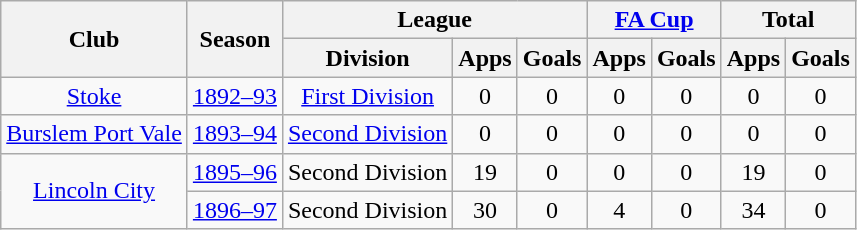<table class="wikitable" style="text-align:center">
<tr>
<th rowspan="2">Club</th>
<th rowspan="2">Season</th>
<th colspan="3">League</th>
<th colspan="2"><a href='#'>FA Cup</a></th>
<th colspan="2">Total</th>
</tr>
<tr>
<th>Division</th>
<th>Apps</th>
<th>Goals</th>
<th>Apps</th>
<th>Goals</th>
<th>Apps</th>
<th>Goals</th>
</tr>
<tr>
<td><a href='#'>Stoke</a></td>
<td><a href='#'>1892–93</a></td>
<td><a href='#'>First Division</a></td>
<td>0</td>
<td>0</td>
<td>0</td>
<td>0</td>
<td>0</td>
<td>0</td>
</tr>
<tr>
<td><a href='#'>Burslem Port Vale</a></td>
<td><a href='#'>1893–94</a></td>
<td><a href='#'>Second Division</a></td>
<td>0</td>
<td>0</td>
<td>0</td>
<td>0</td>
<td>0</td>
<td>0</td>
</tr>
<tr>
<td rowspan="2"><a href='#'>Lincoln City</a></td>
<td><a href='#'>1895–96</a></td>
<td>Second Division</td>
<td>19</td>
<td>0</td>
<td>0</td>
<td>0</td>
<td>19</td>
<td>0</td>
</tr>
<tr>
<td><a href='#'>1896–97</a></td>
<td>Second Division</td>
<td>30</td>
<td>0</td>
<td>4</td>
<td>0</td>
<td>34</td>
<td>0</td>
</tr>
</table>
